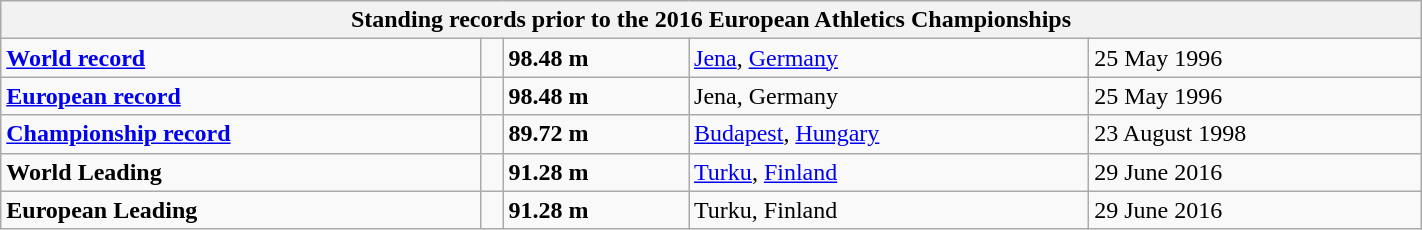<table class="wikitable" width=75%>
<tr>
<th colspan="5">Standing records prior to the 2016 European Athletics Championships</th>
</tr>
<tr>
<td><strong><a href='#'>World record</a></strong></td>
<td></td>
<td><strong>98.48 m</strong></td>
<td><a href='#'>Jena</a>, <a href='#'>Germany</a></td>
<td>25 May 1996</td>
</tr>
<tr>
<td><strong><a href='#'>European record</a></strong></td>
<td></td>
<td><strong>98.48 m</strong></td>
<td>Jena, Germany</td>
<td>25 May 1996</td>
</tr>
<tr>
<td><strong><a href='#'>Championship record</a></strong></td>
<td></td>
<td><strong>89.72 m</strong></td>
<td><a href='#'>Budapest</a>, <a href='#'>Hungary</a></td>
<td>23 August 1998</td>
</tr>
<tr>
<td><strong>World Leading</strong></td>
<td></td>
<td><strong>91.28 m</strong></td>
<td><a href='#'>Turku</a>, <a href='#'>Finland</a></td>
<td>29 June 2016</td>
</tr>
<tr>
<td><strong>European Leading</strong></td>
<td></td>
<td><strong>91.28 m</strong></td>
<td>Turku, Finland</td>
<td>29 June 2016</td>
</tr>
</table>
